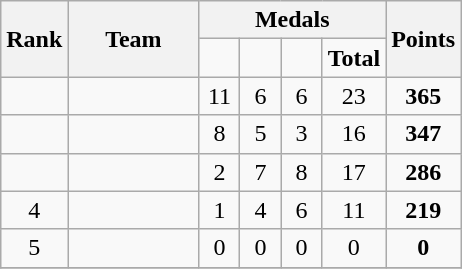<table class="wikitable">
<tr>
<th rowspan=2>Rank</th>
<th width=80px rowspan=2>Team</th>
<th colspan=4>Medals</th>
<th rowspan=2>Points</th>
</tr>
<tr>
<td width=20px align=center></td>
<td width=20px align=center></td>
<td width=20px align=center></td>
<td><strong>Total</strong></td>
</tr>
<tr>
<td align=center></td>
<td></td>
<td align=center>11</td>
<td align=center>6</td>
<td align=center>6</td>
<td align=center>23</td>
<td align=center><strong>365</strong></td>
</tr>
<tr>
<td align=center></td>
<td></td>
<td align=center>8</td>
<td align=center>5</td>
<td align=center>3</td>
<td align=center>16</td>
<td align=center><strong>347</strong></td>
</tr>
<tr>
<td align=center></td>
<td></td>
<td align=center>2</td>
<td align=center>7</td>
<td align=center>8</td>
<td align=center>17</td>
<td align=center><strong>286</strong></td>
</tr>
<tr>
<td align=center>4</td>
<td></td>
<td align=center>1</td>
<td align=center>4</td>
<td align=center>6</td>
<td align=center>11</td>
<td align=center><strong>219</strong></td>
</tr>
<tr>
<td align=center>5</td>
<td></td>
<td align=center>0</td>
<td align=center>0</td>
<td align=center>0</td>
<td align=center>0</td>
<td align=center><strong>0</strong></td>
</tr>
<tr>
</tr>
</table>
